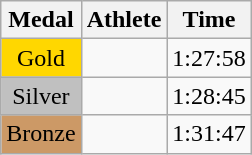<table class="wikitable">
<tr>
<th>Medal</th>
<th>Athlete</th>
<th>Time</th>
</tr>
<tr>
<td style="text-align:center;background-color:gold;">Gold</td>
<td></td>
<td>1:27:58</td>
</tr>
<tr>
<td style="text-align:center;background-color:silver;">Silver</td>
<td></td>
<td>1:28:45</td>
</tr>
<tr>
<td style="text-align:center;background-color:#CC9966;">Bronze</td>
<td></td>
<td>1:31:47</td>
</tr>
</table>
